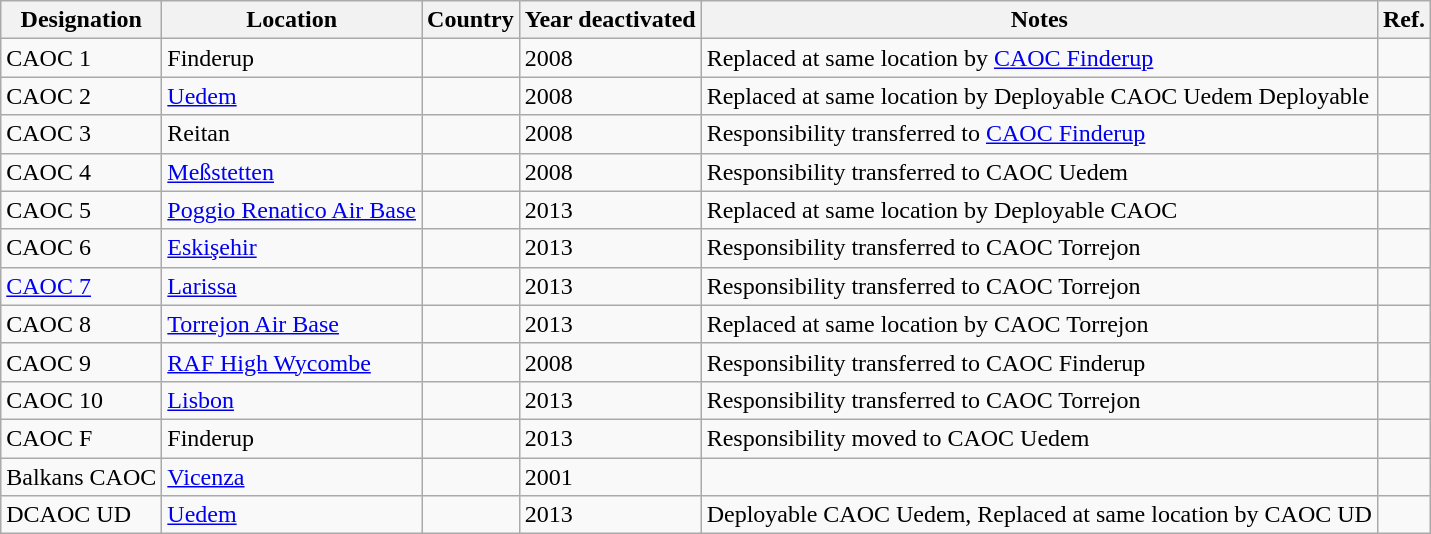<table class="wikitable sortable">
<tr>
<th>Designation</th>
<th>Location</th>
<th>Country</th>
<th>Year deactivated</th>
<th>Notes</th>
<th>Ref.</th>
</tr>
<tr>
<td>CAOC 1</td>
<td>Finderup</td>
<td></td>
<td>2008</td>
<td>Replaced at same location by <a href='#'>CAOC Finderup</a></td>
<td></td>
</tr>
<tr>
<td>CAOC 2</td>
<td><a href='#'>Uedem</a></td>
<td></td>
<td>2008</td>
<td>Replaced at same location by Deployable CAOC Uedem Deployable</td>
<td></td>
</tr>
<tr>
<td>CAOC 3</td>
<td>Reitan</td>
<td></td>
<td>2008</td>
<td>Responsibility transferred to <a href='#'>CAOC Finderup</a></td>
<td></td>
</tr>
<tr>
<td>CAOC 4</td>
<td><a href='#'>Meßstetten</a></td>
<td></td>
<td>2008</td>
<td>Responsibility transferred to CAOC Uedem</td>
<td></td>
</tr>
<tr>
<td>CAOC 5</td>
<td><a href='#'>Poggio Renatico Air Base</a></td>
<td></td>
<td>2013</td>
<td>Replaced at same location by Deployable CAOC</td>
<td></td>
</tr>
<tr>
<td>CAOC 6</td>
<td><a href='#'>Eskişehir</a></td>
<td></td>
<td>2013</td>
<td>Responsibility transferred to CAOC Torrejon</td>
<td></td>
</tr>
<tr>
<td><a href='#'>CAOC 7</a></td>
<td><a href='#'>Larissa</a></td>
<td></td>
<td>2013</td>
<td>Responsibility transferred to CAOC Torrejon</td>
<td></td>
</tr>
<tr>
<td>CAOC 8</td>
<td><a href='#'>Torrejon Air Base</a></td>
<td></td>
<td>2013</td>
<td>Replaced at same location by CAOC Torrejon</td>
<td></td>
</tr>
<tr>
<td>CAOC 9</td>
<td><a href='#'>RAF High Wycombe</a></td>
<td></td>
<td>2008</td>
<td>Responsibility transferred to CAOC Finderup</td>
<td></td>
</tr>
<tr>
<td>CAOC 10</td>
<td><a href='#'>Lisbon</a></td>
<td></td>
<td>2013</td>
<td>Responsibility transferred to CAOC Torrejon</td>
<td></td>
</tr>
<tr>
<td>CAOC F</td>
<td>Finderup</td>
<td></td>
<td>2013</td>
<td>Responsibility moved to CAOC Uedem</td>
<td></td>
</tr>
<tr>
<td>Balkans CAOC</td>
<td><a href='#'>Vicenza</a></td>
<td></td>
<td>2001</td>
<td></td>
<td></td>
</tr>
<tr>
<td>DCAOC UD</td>
<td><a href='#'>Uedem</a></td>
<td></td>
<td>2013</td>
<td>Deployable CAOC Uedem, Replaced at same location by CAOC UD</td>
<td></td>
</tr>
</table>
